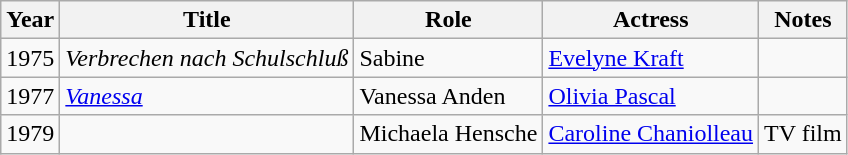<table class="wikitable sortable">
<tr>
<th>Year</th>
<th>Title</th>
<th>Role</th>
<th>Actress</th>
<th class="unsortable">Notes</th>
</tr>
<tr>
<td>1975</td>
<td><em>Verbrechen nach Schulschluß</em></td>
<td>Sabine</td>
<td><a href='#'>Evelyne Kraft</a></td>
<td></td>
</tr>
<tr>
<td>1977</td>
<td><em><a href='#'>Vanessa</a></em></td>
<td>Vanessa Anden</td>
<td><a href='#'>Olivia Pascal</a></td>
<td></td>
</tr>
<tr>
<td>1979</td>
<td><em></em></td>
<td>Michaela Hensche</td>
<td><a href='#'>Caroline Chaniolleau</a></td>
<td>TV film</td>
</tr>
</table>
